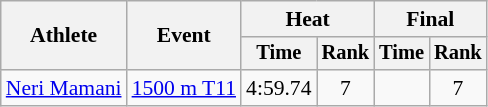<table class=wikitable style=font-size:90%;text-align:center>
<tr>
<th rowspan=2>Athlete</th>
<th rowspan=2>Event</th>
<th colspan=2>Heat</th>
<th colspan=2>Final</th>
</tr>
<tr style=font-size:95%>
<th>Time</th>
<th>Rank</th>
<th>Time</th>
<th>Rank</th>
</tr>
<tr>
<td align=left><a href='#'>Neri Mamani</a></td>
<td align=left><a href='#'>1500 m T11</a></td>
<td>4:59.74</td>
<td>7</td>
<td></td>
<td>7</td>
</tr>
</table>
